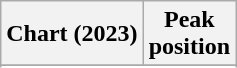<table class="wikitable sortable plainrowheaders" style="text-align:center">
<tr>
<th scope="col">Chart (2023)</th>
<th scope="col">Peak<br>position</th>
</tr>
<tr>
</tr>
<tr>
</tr>
</table>
